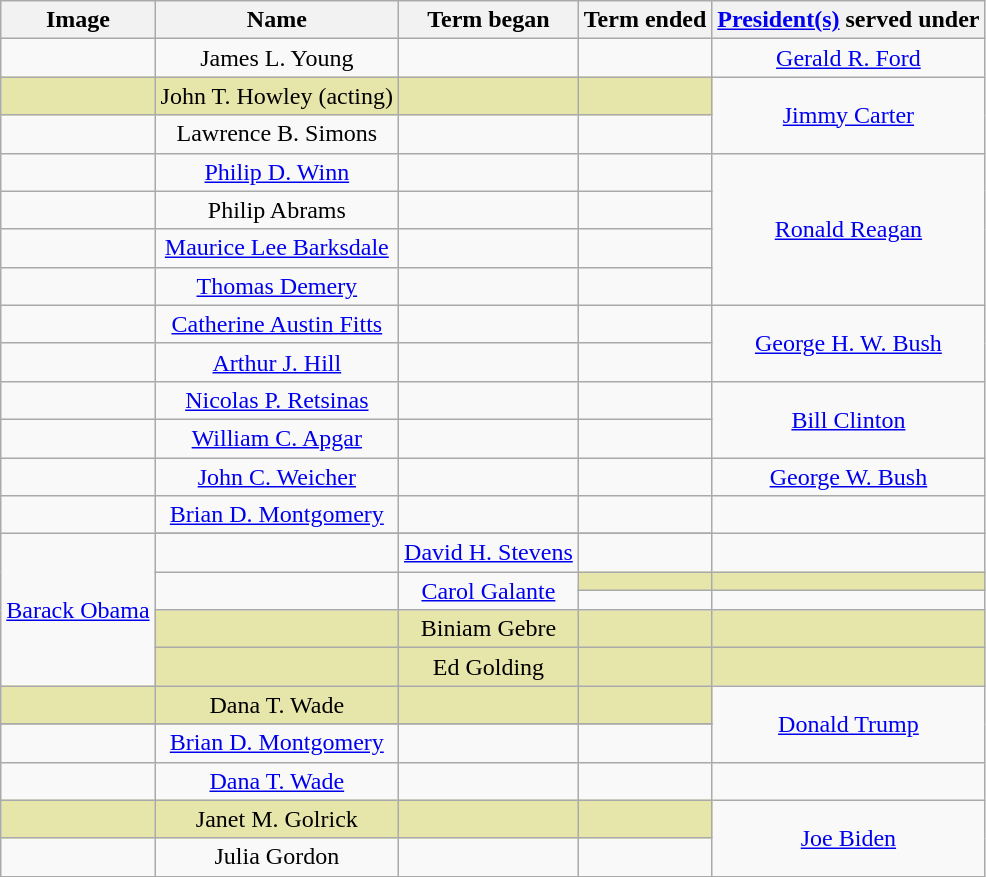<table class="wikitable" style="text-align:center">
<tr>
<th>Image</th>
<th>Name</th>
<th>Term began</th>
<th>Term ended</th>
<th><a href='#'>President(s)</a> served under</th>
</tr>
<tr>
<td></td>
<td>James L. Young</td>
<td></td>
<td></td>
<td rowspan=2><a href='#'>Gerald R. Ford</a><br></td>
</tr>
<tr>
<td style='background: #e6e6aa' rowspan=2></td>
<td rowspan=2 style='background: #e6e6aa'>John T. Howley (acting)</td>
<td rowspan=2 style='background: #e6e6aa'></td>
<td rowspan=2 style='background: #e6e6aa'></td>
</tr>
<tr>
<td rowspan=2><a href='#'>Jimmy Carter</a></td>
</tr>
<tr>
<td></td>
<td>Lawrence B. Simons</td>
<td></td>
<td></td>
</tr>
<tr>
<td></td>
<td><a href='#'>Philip D. Winn</a></td>
<td></td>
<td></td>
<td rowspan="4"><a href='#'>Ronald Reagan</a></td>
</tr>
<tr>
<td></td>
<td>Philip Abrams</td>
<td></td>
<td></td>
</tr>
<tr>
<td></td>
<td><a href='#'>Maurice Lee Barksdale</a></td>
<td></td>
<td></td>
</tr>
<tr>
<td></td>
<td><a href='#'>Thomas Demery</a></td>
<td></td>
<td></td>
</tr>
<tr>
<td></td>
<td><a href='#'>Catherine Austin Fitts</a></td>
<td></td>
<td></td>
<td rowspan="2"><a href='#'>George H. W. Bush</a></td>
</tr>
<tr>
<td></td>
<td><a href='#'>Arthur J. Hill</a></td>
<td></td>
<td></td>
</tr>
<tr>
<td></td>
<td><a href='#'>Nicolas P. Retsinas</a></td>
<td></td>
<td></td>
<td rowspan="2"><a href='#'>Bill Clinton</a></td>
</tr>
<tr>
<td></td>
<td><a href='#'>William C. Apgar</a></td>
<td></td>
<td></td>
</tr>
<tr>
<td></td>
<td><a href='#'>John C. Weicher</a></td>
<td></td>
<td></td>
<td rowspan=2><a href='#'>George W. Bush</a><br></td>
</tr>
<tr>
<td rowspan=2></td>
<td rowspan=2><a href='#'>Brian D. Montgomery</a></td>
<td rowspan=2></td>
<td rowspan=2></td>
</tr>
<tr>
</tr>
<tr>
<td rowspan=6><a href='#'>Barack Obama</a></td>
</tr>
<tr>
<td></td>
<td><a href='#'>David H. Stevens</a></td>
<td></td>
<td></td>
</tr>
<tr>
<td rowspan="2"></td>
<td rowspan="2"><a href='#'>Carol Galante</a></td>
<td style='background: #e6e6aa'></td>
<td style='background: #e6e6aa'></td>
</tr>
<tr>
<td></td>
<td></td>
</tr>
<tr>
<td style='background: #e6e6aa'></td>
<td style='background: #e6e6aa'>Biniam Gebre</td>
<td style='background: #e6e6aa'></td>
<td style='background: #e6e6aa'></td>
</tr>
<tr>
<td style='background: #e6e6aa'></td>
<td style='background: #e6e6aa'>Ed Golding</td>
<td style='background: #e6e6aa'></td>
<td style='background: #e6e6aa'></td>
</tr>
<tr>
<td style='background: #e6e6aa'></td>
<td style='background: #e6e6aa'>Dana T. Wade</td>
<td style='background: #e6e6aa'></td>
<td style='background: #e6e6aa'></td>
<td rowspan=3><a href='#'>Donald Trump</a></td>
</tr>
<tr>
</tr>
<tr>
<td></td>
<td><a href='#'>Brian D. Montgomery</a></td>
<td></td>
<td></td>
</tr>
<tr>
<td></td>
<td><a href='#'>Dana T. Wade</a></td>
<td></td>
<td></td>
</tr>
<tr>
<td style='background: #e6e6aa'></td>
<td style='background: #e6e6aa'>Janet M. Golrick</td>
<td style='background: #e6e6aa'></td>
<td style='background: #e6e6aa'></td>
<td rowspan=2><a href='#'>Joe Biden</a></td>
</tr>
<tr>
<td></td>
<td>Julia Gordon</td>
<td></td>
<td></td>
</tr>
</table>
